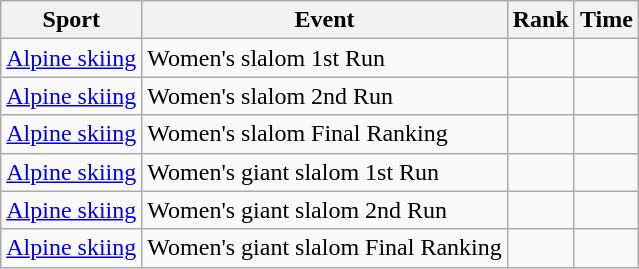<table class="wikitable">
<tr>
<th>Sport</th>
<th>Event</th>
<th>Rank</th>
<th>Time</th>
</tr>
<tr>
<td><a href='#'>Alpine skiing</a></td>
<td>Women's slalom 1st Run</td>
<td></td>
<td></td>
</tr>
<tr>
<td><a href='#'>Alpine skiing</a></td>
<td>Women's slalom 2nd Run</td>
<td></td>
<td></td>
</tr>
<tr>
<td><a href='#'>Alpine skiing</a></td>
<td>Women's slalom Final Ranking</td>
<td></td>
<td></td>
</tr>
<tr>
<td><a href='#'>Alpine skiing</a></td>
<td>Women's giant slalom 1st Run</td>
<td></td>
<td></td>
</tr>
<tr>
<td><a href='#'>Alpine skiing</a></td>
<td>Women's giant slalom 2nd Run</td>
<td></td>
<td></td>
</tr>
<tr>
<td><a href='#'>Alpine skiing</a></td>
<td>Women's giant slalom Final Ranking</td>
<td></td>
<td></td>
</tr>
</table>
